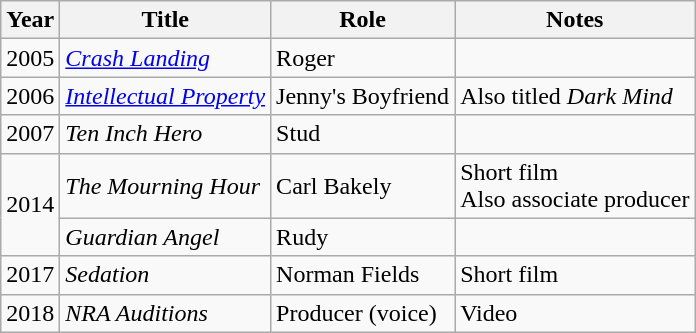<table class="wikitable">
<tr>
<th>Year</th>
<th>Title</th>
<th>Role</th>
<th>Notes</th>
</tr>
<tr>
<td>2005</td>
<td><em><a href='#'>Crash Landing</a></em></td>
<td>Roger</td>
<td></td>
</tr>
<tr>
<td>2006</td>
<td><em><a href='#'>Intellectual Property</a></em></td>
<td>Jenny's Boyfriend</td>
<td>Also titled <em>Dark Mind</em></td>
</tr>
<tr>
<td>2007</td>
<td><em>Ten Inch Hero</em></td>
<td>Stud</td>
<td></td>
</tr>
<tr>
<td rowspan="2">2014</td>
<td><em>The Mourning Hour</em></td>
<td>Carl Bakely</td>
<td>Short film<br>Also associate producer</td>
</tr>
<tr>
<td><em>Guardian Angel</em></td>
<td>Rudy</td>
<td></td>
</tr>
<tr>
<td>2017</td>
<td><em>Sedation</em></td>
<td>Norman Fields</td>
<td>Short film</td>
</tr>
<tr>
<td>2018</td>
<td><em>NRA Auditions</em></td>
<td>Producer (voice)</td>
<td>Video</td>
</tr>
</table>
